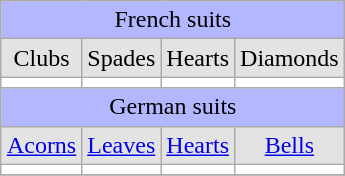<table class="wikitable"  style="float:right; text-align:center">
<tr style ="background:#B3B7FF">
<td colspan="4">French suits</td>
</tr>
<tr style="background-color: #E3E3E3">
<td>Clubs</td>
<td>Spades</td>
<td>Hearts</td>
<td>Diamonds</td>
</tr>
<tr style="background-color:#FFF">
<td></td>
<td></td>
<td></td>
<td></td>
</tr>
<tr style ="background:#B3B7FF">
<td colspan="4">German suits</td>
</tr>
<tr style="background: #E3E3E3;">
<td><a href='#'>Acorns</a></td>
<td><a href='#'>Leaves</a></td>
<td><a href='#'> Hearts</a></td>
<td><a href='#'>Bells</a></td>
</tr>
<tr style="background-color:#FFF">
<td></td>
<td></td>
<td></td>
<td></td>
</tr>
<tr style ="background:#B3B7FF">
</tr>
</table>
